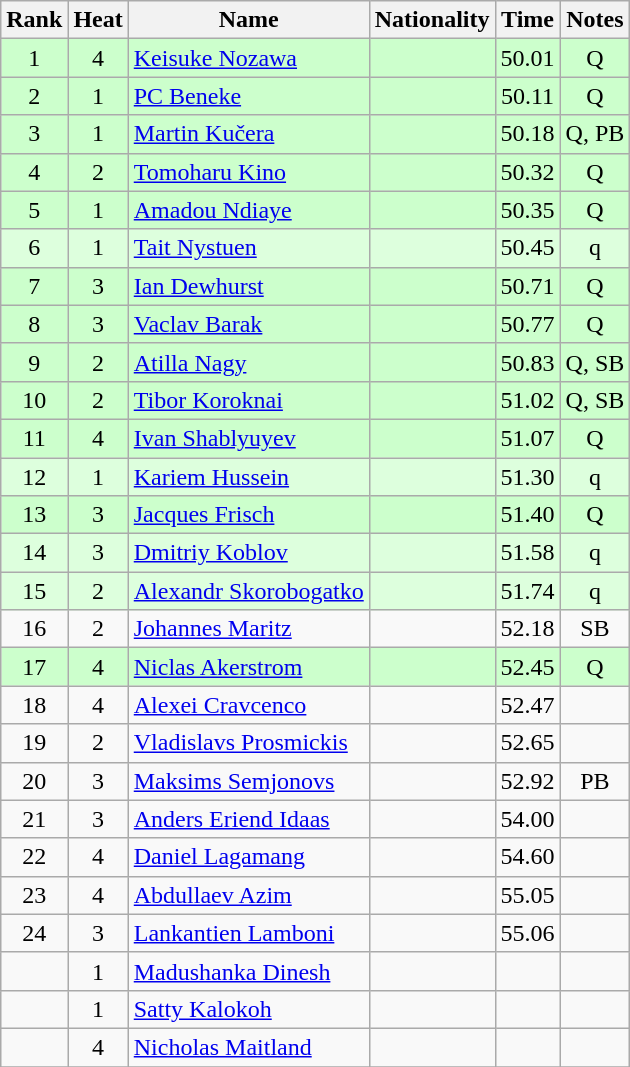<table class="wikitable sortable" style="text-align:center">
<tr>
<th>Rank</th>
<th>Heat</th>
<th>Name</th>
<th>Nationality</th>
<th>Time</th>
<th>Notes</th>
</tr>
<tr bgcolor=ccffcc>
<td>1</td>
<td>4</td>
<td align=left><a href='#'>Keisuke Nozawa</a></td>
<td align=left></td>
<td>50.01</td>
<td>Q</td>
</tr>
<tr bgcolor=ccffcc>
<td>2</td>
<td>1</td>
<td align=left><a href='#'>PC Beneke</a></td>
<td align=left></td>
<td>50.11</td>
<td>Q</td>
</tr>
<tr bgcolor=ccffcc>
<td>3</td>
<td>1</td>
<td align=left><a href='#'>Martin Kučera</a></td>
<td align=left></td>
<td>50.18</td>
<td>Q, PB</td>
</tr>
<tr bgcolor=ccffcc>
<td>4</td>
<td>2</td>
<td align=left><a href='#'>Tomoharu Kino</a></td>
<td align=left></td>
<td>50.32</td>
<td>Q</td>
</tr>
<tr bgcolor=ccffcc>
<td>5</td>
<td>1</td>
<td align=left><a href='#'>Amadou Ndiaye</a></td>
<td align=left></td>
<td>50.35</td>
<td>Q</td>
</tr>
<tr bgcolor=ddffdd>
<td>6</td>
<td>1</td>
<td align=left><a href='#'>Tait Nystuen</a></td>
<td align=left></td>
<td>50.45</td>
<td>q</td>
</tr>
<tr bgcolor=ccffcc>
<td>7</td>
<td>3</td>
<td align=left><a href='#'>Ian Dewhurst</a></td>
<td align=left></td>
<td>50.71</td>
<td>Q</td>
</tr>
<tr bgcolor=ccffcc>
<td>8</td>
<td>3</td>
<td align=left><a href='#'>Vaclav Barak</a></td>
<td align=left></td>
<td>50.77</td>
<td>Q</td>
</tr>
<tr bgcolor=ccffcc>
<td>9</td>
<td>2</td>
<td align=left><a href='#'>Atilla Nagy</a></td>
<td align=left></td>
<td>50.83</td>
<td>Q, SB</td>
</tr>
<tr bgcolor=ccffcc>
<td>10</td>
<td>2</td>
<td align=left><a href='#'>Tibor Koroknai</a></td>
<td align=left></td>
<td>51.02</td>
<td>Q, SB</td>
</tr>
<tr bgcolor=ccffcc>
<td>11</td>
<td>4</td>
<td align=left><a href='#'>Ivan Shablyuyev</a></td>
<td align=left></td>
<td>51.07</td>
<td>Q</td>
</tr>
<tr bgcolor=ddffdd>
<td>12</td>
<td>1</td>
<td align=left><a href='#'>Kariem Hussein</a></td>
<td align=left></td>
<td>51.30</td>
<td>q</td>
</tr>
<tr bgcolor=ccffcc>
<td>13</td>
<td>3</td>
<td align=left><a href='#'>Jacques Frisch</a></td>
<td align=left></td>
<td>51.40</td>
<td>Q</td>
</tr>
<tr bgcolor=ddffdd>
<td>14</td>
<td>3</td>
<td align=left><a href='#'>Dmitriy Koblov</a></td>
<td align=left></td>
<td>51.58</td>
<td>q</td>
</tr>
<tr bgcolor=ddffdd>
<td>15</td>
<td>2</td>
<td align=left><a href='#'>Alexandr Skorobogatko</a></td>
<td align=left></td>
<td>51.74</td>
<td>q</td>
</tr>
<tr>
<td>16</td>
<td>2</td>
<td align=left><a href='#'>Johannes Maritz</a></td>
<td align=left></td>
<td>52.18</td>
<td>SB</td>
</tr>
<tr bgcolor=ccffcc>
<td>17</td>
<td>4</td>
<td align=left><a href='#'>Niclas Akerstrom</a></td>
<td align=left></td>
<td>52.45</td>
<td>Q</td>
</tr>
<tr>
<td>18</td>
<td>4</td>
<td align=left><a href='#'>Alexei Cravcenco</a></td>
<td align=left></td>
<td>52.47</td>
<td></td>
</tr>
<tr>
<td>19</td>
<td>2</td>
<td align=left><a href='#'>Vladislavs Prosmickis</a></td>
<td align=left></td>
<td>52.65</td>
<td></td>
</tr>
<tr>
<td>20</td>
<td>3</td>
<td align=left><a href='#'>Maksims Semjonovs</a></td>
<td align=left></td>
<td>52.92</td>
<td>PB</td>
</tr>
<tr>
<td>21</td>
<td>3</td>
<td align=left><a href='#'>Anders Eriend Idaas</a></td>
<td align=left></td>
<td>54.00</td>
<td></td>
</tr>
<tr>
<td>22</td>
<td>4</td>
<td align=left><a href='#'>Daniel Lagamang</a></td>
<td align=left></td>
<td>54.60</td>
<td></td>
</tr>
<tr>
<td>23</td>
<td>4</td>
<td align=left><a href='#'>Abdullaev Azim</a></td>
<td align=left></td>
<td>55.05</td>
<td></td>
</tr>
<tr>
<td>24</td>
<td>3</td>
<td align=left><a href='#'>Lankantien Lamboni</a></td>
<td align=left></td>
<td>55.06</td>
<td></td>
</tr>
<tr>
<td></td>
<td>1</td>
<td align=left><a href='#'>Madushanka Dinesh</a></td>
<td align=left></td>
<td></td>
<td></td>
</tr>
<tr>
<td></td>
<td>1</td>
<td align=left><a href='#'>Satty Kalokoh</a></td>
<td align=left></td>
<td></td>
<td></td>
</tr>
<tr>
<td></td>
<td>4</td>
<td align=left><a href='#'>Nicholas Maitland</a></td>
<td align=left></td>
<td></td>
<td></td>
</tr>
<tr>
</tr>
</table>
